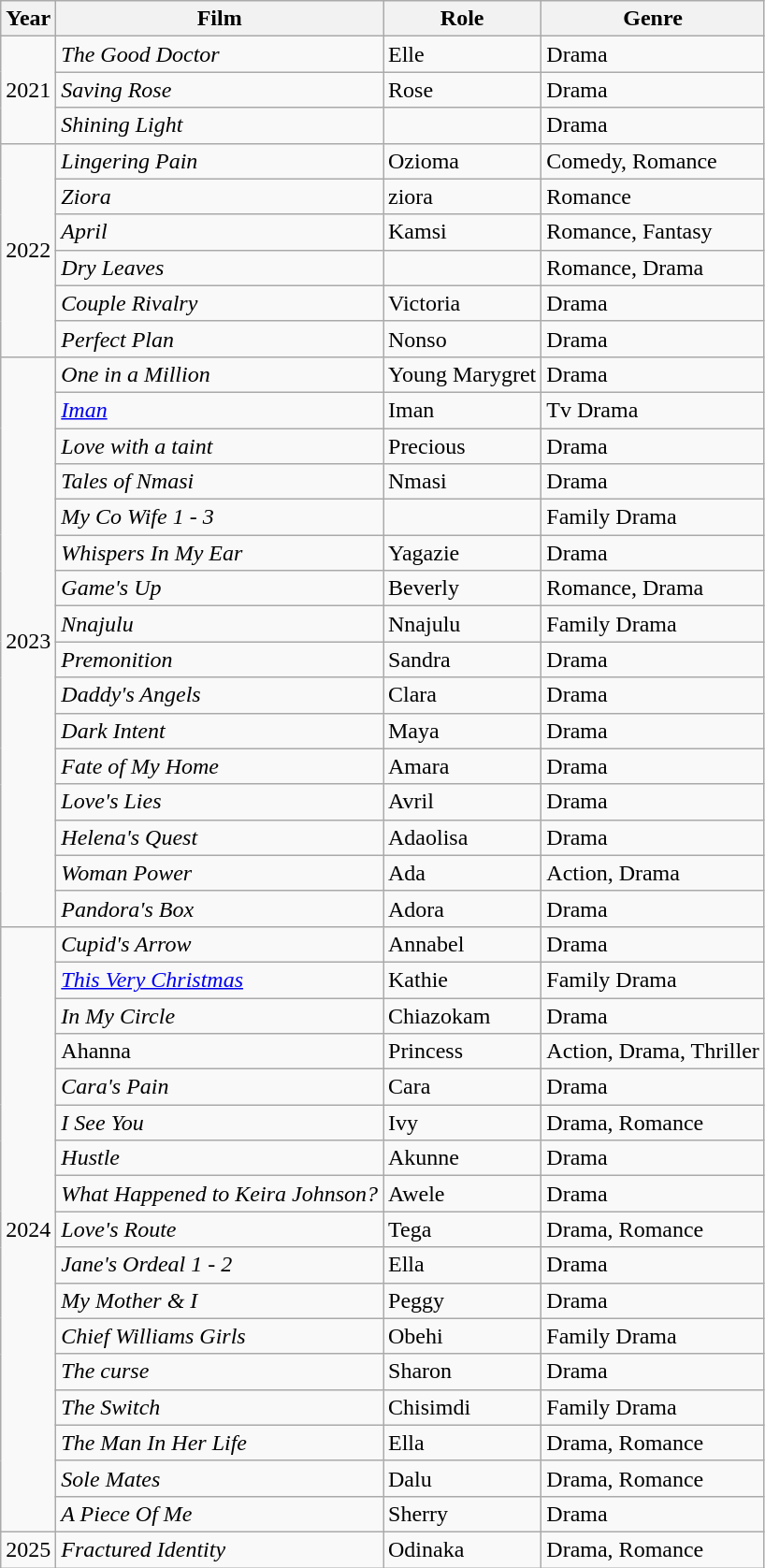<table class="wikitable">
<tr>
<th>Year</th>
<th>Film</th>
<th>Role</th>
<th>Genre</th>
</tr>
<tr>
<td rowspan="3">2021</td>
<td><em>The Good Doctor</em></td>
<td>Elle</td>
<td>Drama</td>
</tr>
<tr>
<td><em>Saving Rose</em></td>
<td>Rose</td>
<td>Drama</td>
</tr>
<tr>
<td><em>Shining Light</em></td>
<td></td>
<td>Drama</td>
</tr>
<tr>
<td rowspan="6">2022</td>
<td><em>Lingering Pain</em></td>
<td>Ozioma</td>
<td>Comedy, Romance</td>
</tr>
<tr>
<td><em>Ziora</em></td>
<td>ziora</td>
<td>Romance</td>
</tr>
<tr>
<td><em>April</em></td>
<td>Kamsi</td>
<td>Romance, Fantasy</td>
</tr>
<tr>
<td><em>Dry Leaves</em></td>
<td></td>
<td>Romance, Drama</td>
</tr>
<tr>
<td><em>Couple Rivalry</em></td>
<td>Victoria</td>
<td>Drama</td>
</tr>
<tr>
<td><em>Perfect Plan</em></td>
<td>Nonso</td>
<td>Drama</td>
</tr>
<tr>
<td rowspan="16">2023</td>
<td><em>One in a Million</em></td>
<td>Young Marygret</td>
<td>Drama</td>
</tr>
<tr>
<td><em><a href='#'>Iman</a></em></td>
<td>Iman</td>
<td>Tv Drama</td>
</tr>
<tr>
<td><em>Love with a taint</em></td>
<td>Precious</td>
<td>Drama</td>
</tr>
<tr>
<td><em>Tales of Nmasi</em></td>
<td>Nmasi</td>
<td>Drama</td>
</tr>
<tr>
<td><em>My Co Wife 1 - 3</em></td>
<td></td>
<td>Family Drama</td>
</tr>
<tr>
<td><em>Whispers In My Ear</em></td>
<td>Yagazie</td>
<td>Drama</td>
</tr>
<tr>
<td><em>Game's Up</em></td>
<td>Beverly</td>
<td>Romance, Drama</td>
</tr>
<tr>
<td><em>Nnajulu</em></td>
<td>Nnajulu</td>
<td>Family Drama</td>
</tr>
<tr>
<td><em>Premonition</em></td>
<td>Sandra</td>
<td>Drama</td>
</tr>
<tr>
<td><em>Daddy's Angels</em></td>
<td>Clara</td>
<td>Drama</td>
</tr>
<tr>
<td><em>Dark Intent</em></td>
<td>Maya</td>
<td>Drama</td>
</tr>
<tr>
<td><em>Fate of My Home</em></td>
<td>Amara</td>
<td>Drama</td>
</tr>
<tr>
<td><em>Love's Lies</em></td>
<td>Avril</td>
<td>Drama</td>
</tr>
<tr>
<td><em>Helena's Quest</em></td>
<td>Adaolisa</td>
<td>Drama</td>
</tr>
<tr>
<td><em>Woman Power</em></td>
<td>Ada</td>
<td>Action, Drama</td>
</tr>
<tr>
<td><em>Pandora's Box</em></td>
<td>Adora</td>
<td>Drama</td>
</tr>
<tr>
<td rowspan="17">2024</td>
<td><em>Cupid's Arrow</em></td>
<td>Annabel</td>
<td>Drama</td>
</tr>
<tr>
<td><em><a href='#'>This Very Christmas</a></em></td>
<td>Kathie</td>
<td>Family Drama</td>
</tr>
<tr>
<td><em>In My Circle</em></td>
<td>Chiazokam</td>
<td>Drama</td>
</tr>
<tr>
<td>Ahanna</td>
<td>Princess</td>
<td>Action, Drama, Thriller</td>
</tr>
<tr>
<td><em>Cara's Pain</em></td>
<td>Cara</td>
<td>Drama</td>
</tr>
<tr>
<td><em>I See You</em></td>
<td>Ivy</td>
<td>Drama, Romance</td>
</tr>
<tr>
<td><em>Hustle</em></td>
<td>Akunne</td>
<td>Drama</td>
</tr>
<tr>
<td><em>What Happened to Keira Johnson?</em></td>
<td>Awele</td>
<td>Drama</td>
</tr>
<tr>
<td><em>Love's Route</em></td>
<td>Tega</td>
<td>Drama, Romance</td>
</tr>
<tr>
<td><em>Jane's Ordeal 1 - 2</em></td>
<td>Ella</td>
<td>Drama</td>
</tr>
<tr>
<td><em>My Mother & I</em></td>
<td>Peggy</td>
<td>Drama</td>
</tr>
<tr>
<td><em>Chief Williams Girls</em></td>
<td>Obehi</td>
<td>Family Drama</td>
</tr>
<tr>
<td><em>The curse</em></td>
<td>Sharon</td>
<td>Drama</td>
</tr>
<tr>
<td><em>The Switch</em></td>
<td>Chisimdi</td>
<td>Family Drama</td>
</tr>
<tr>
<td><em>The Man In Her Life</em></td>
<td>Ella</td>
<td>Drama, Romance</td>
</tr>
<tr>
<td><em>Sole Mates</em></td>
<td>Dalu</td>
<td>Drama, Romance</td>
</tr>
<tr>
<td><em>A Piece Of Me</em></td>
<td>Sherry</td>
<td>Drama</td>
</tr>
<tr>
<td>2025</td>
<td><em>Fractured Identity</em></td>
<td>Odinaka</td>
<td>Drama, Romance</td>
</tr>
</table>
